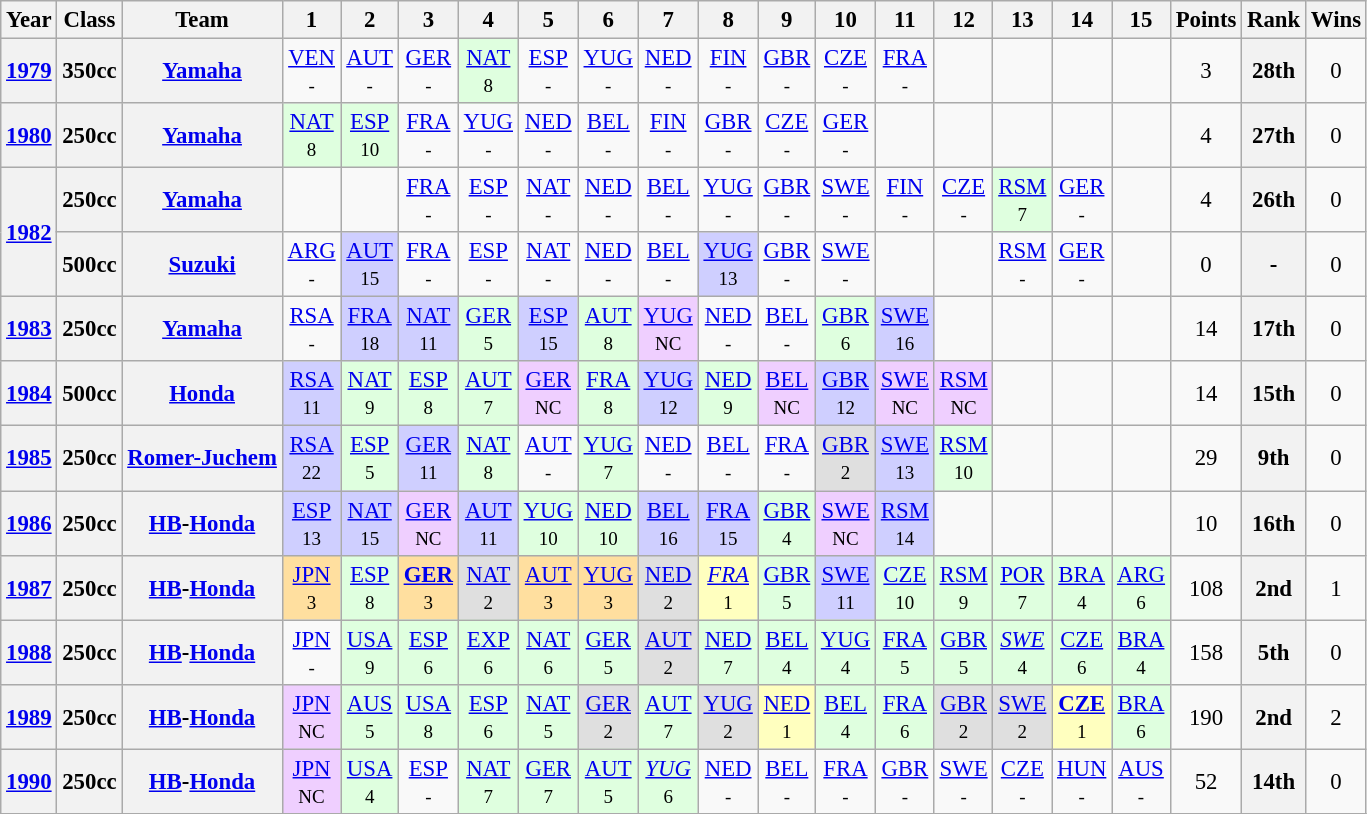<table class="wikitable" style="text-align:center; font-size:95%">
<tr>
<th>Year</th>
<th>Class</th>
<th>Team</th>
<th>1</th>
<th>2</th>
<th>3</th>
<th>4</th>
<th>5</th>
<th>6</th>
<th>7</th>
<th>8</th>
<th>9</th>
<th>10</th>
<th>11</th>
<th>12</th>
<th>13</th>
<th>14</th>
<th>15</th>
<th>Points</th>
<th>Rank</th>
<th>Wins</th>
</tr>
<tr>
<th><a href='#'>1979</a></th>
<th>350cc</th>
<th><a href='#'>Yamaha</a></th>
<td><a href='#'>VEN</a><br><small>-</small></td>
<td><a href='#'>AUT</a><br><small>-</small></td>
<td><a href='#'>GER</a><br><small>-</small></td>
<td style="background:#DFFFDF;"><a href='#'>NAT</a><br><small>8</small></td>
<td><a href='#'>ESP</a><br><small>-</small></td>
<td><a href='#'>YUG</a><br><small>-</small></td>
<td><a href='#'>NED</a><br><small>-</small></td>
<td><a href='#'>FIN</a><br><small>-</small></td>
<td><a href='#'>GBR</a><br><small>-</small></td>
<td><a href='#'>CZE</a><br><small>-</small></td>
<td><a href='#'>FRA</a><br><small>-</small></td>
<td></td>
<td></td>
<td></td>
<td></td>
<td>3</td>
<th>28th</th>
<td>0</td>
</tr>
<tr>
<th><a href='#'>1980</a></th>
<th>250cc</th>
<th><a href='#'>Yamaha</a></th>
<td style="background:#DFFFDF;"><a href='#'>NAT</a><br><small>8</small></td>
<td style="background:#DFFFDF;"><a href='#'>ESP</a><br><small>10</small></td>
<td><a href='#'>FRA</a><br><small>-</small></td>
<td><a href='#'>YUG</a><br><small>-</small></td>
<td><a href='#'>NED</a><br><small>-</small></td>
<td><a href='#'>BEL</a><br><small>-</small></td>
<td><a href='#'>FIN</a><br><small>-</small></td>
<td><a href='#'>GBR</a><br><small>-</small></td>
<td><a href='#'>CZE</a><br><small>-</small></td>
<td><a href='#'>GER</a><br><small>-</small></td>
<td></td>
<td></td>
<td></td>
<td></td>
<td></td>
<td>4</td>
<th>27th</th>
<td>0</td>
</tr>
<tr>
<th rowspan=2><a href='#'>1982</a></th>
<th>250cc</th>
<th><a href='#'>Yamaha</a></th>
<td></td>
<td></td>
<td><a href='#'>FRA</a><br><small>-</small></td>
<td><a href='#'>ESP</a><br><small>-</small></td>
<td><a href='#'>NAT</a><br><small>-</small></td>
<td><a href='#'>NED</a><br><small>-</small></td>
<td><a href='#'>BEL</a><br><small>-</small></td>
<td><a href='#'>YUG</a><br><small>-</small></td>
<td><a href='#'>GBR</a><br><small>-</small></td>
<td><a href='#'>SWE</a><br><small>-</small></td>
<td><a href='#'>FIN</a><br><small>-</small></td>
<td><a href='#'>CZE</a><br><small>-</small></td>
<td style="background:#DFFFDF;"><a href='#'>RSM</a><br><small>7</small></td>
<td><a href='#'>GER</a><br><small>-</small></td>
<td></td>
<td>4</td>
<th>26th</th>
<td>0</td>
</tr>
<tr>
<th>500cc</th>
<th><a href='#'>Suzuki</a></th>
<td><a href='#'>ARG</a><br><small>-</small></td>
<td style="background:#CFCFFF;"><a href='#'>AUT</a><br><small>15</small></td>
<td><a href='#'>FRA</a><br><small>-</small></td>
<td><a href='#'>ESP</a><br><small>-</small></td>
<td><a href='#'>NAT</a><br><small>-</small></td>
<td><a href='#'>NED</a><br><small>-</small></td>
<td><a href='#'>BEL</a><br><small>-</small></td>
<td style="background:#CFCFFF;"><a href='#'>YUG</a><br><small>13</small></td>
<td><a href='#'>GBR</a><br><small>-</small></td>
<td><a href='#'>SWE</a><br><small>-</small></td>
<td></td>
<td></td>
<td><a href='#'>RSM</a><br><small>-</small></td>
<td><a href='#'>GER</a><br><small>-</small></td>
<td></td>
<td>0</td>
<th>-</th>
<td>0</td>
</tr>
<tr>
<th><a href='#'>1983</a></th>
<th>250cc</th>
<th><a href='#'>Yamaha</a></th>
<td><a href='#'>RSA</a><br><small>-</small></td>
<td style="background:#CFCFFF;"><a href='#'>FRA</a><br><small>18</small></td>
<td style="background:#CFCFFF;"><a href='#'>NAT</a><br><small>11</small></td>
<td style="background:#DFFFDF;"><a href='#'>GER</a><br><small>5</small></td>
<td style="background:#CFCFFF;"><a href='#'>ESP</a><br><small>15</small></td>
<td style="background:#DFFFDF;"><a href='#'>AUT</a><br><small>8</small></td>
<td style="background:#EFCFFF;"><a href='#'>YUG</a><br><small>NC</small></td>
<td><a href='#'>NED</a><br><small>-</small></td>
<td><a href='#'>BEL</a><br><small>-</small></td>
<td style="background:#DFFFDF;"><a href='#'>GBR</a><br><small>6</small></td>
<td style="background:#CFCFFF;"><a href='#'>SWE</a><br><small>16</small></td>
<td></td>
<td></td>
<td></td>
<td></td>
<td>14</td>
<th>17th</th>
<td>0</td>
</tr>
<tr>
<th><a href='#'>1984</a></th>
<th>500cc</th>
<th><a href='#'>Honda</a></th>
<td style="background:#CFCFFF;"><a href='#'>RSA</a><br><small>11</small></td>
<td style="background:#DFFFDF;"><a href='#'>NAT</a><br><small>9</small></td>
<td style="background:#DFFFDF;"><a href='#'>ESP</a><br><small>8</small></td>
<td style="background:#DFFFDF;"><a href='#'>AUT</a><br><small>7</small></td>
<td style="background:#EFCFFF;"><a href='#'>GER</a><br><small>NC</small></td>
<td style="background:#DFFFDF;"><a href='#'>FRA</a><br><small>8</small></td>
<td style="background:#CFCFFF;"><a href='#'>YUG</a><br><small>12</small></td>
<td style="background:#DFFFDF;"><a href='#'>NED</a><br><small>9</small></td>
<td style="background:#EFCFFF;"><a href='#'>BEL</a><br><small>NC</small></td>
<td style="background:#CFCFFF;"><a href='#'>GBR</a><br><small>12</small></td>
<td style="background:#EFCFFF;"><a href='#'>SWE</a><br><small>NC</small></td>
<td style="background:#EFCFFF;"><a href='#'>RSM</a><br><small>NC</small></td>
<td></td>
<td></td>
<td></td>
<td>14</td>
<th>15th</th>
<td>0</td>
</tr>
<tr>
<th><a href='#'>1985</a></th>
<th>250cc</th>
<th><a href='#'>Romer-Juchem</a></th>
<td style="background:#CFCFFF;"><a href='#'>RSA</a><br><small>22</small></td>
<td style="background:#DFFFDF;"><a href='#'>ESP</a><br><small>5</small></td>
<td style="background:#CFCFFF;"><a href='#'>GER</a><br><small>11</small></td>
<td style="background:#DFFFDF;"><a href='#'>NAT</a><br><small>8</small></td>
<td><a href='#'>AUT</a><br><small>-</small></td>
<td style="background:#DFFFDF;"><a href='#'>YUG</a><br><small>7</small></td>
<td><a href='#'>NED</a><br><small>-</small></td>
<td><a href='#'>BEL</a><br><small>-</small></td>
<td><a href='#'>FRA</a><br><small>-</small></td>
<td style="background:#DFDFDF;"><a href='#'>GBR</a><br><small>2</small></td>
<td style="background:#CFCFFF;"><a href='#'>SWE</a><br><small>13</small></td>
<td style="background:#DFFFDF;"><a href='#'>RSM</a><br><small>10</small></td>
<td></td>
<td></td>
<td></td>
<td>29</td>
<th>9th</th>
<td>0</td>
</tr>
<tr>
<th><a href='#'>1986</a></th>
<th>250cc</th>
<th><a href='#'>HB</a>-<a href='#'>Honda</a></th>
<td style="background:#CFCFFF;"><a href='#'>ESP</a><br><small>13</small></td>
<td style="background:#CFCFFF;"><a href='#'>NAT</a><br><small>15</small></td>
<td style="background:#EFCFFF;"><a href='#'>GER</a><br><small>NC</small></td>
<td style="background:#CFCFFF;"><a href='#'>AUT</a><br><small>11</small></td>
<td style="background:#DFFFDF;"><a href='#'>YUG</a><br><small>10</small></td>
<td style="background:#DFFFDF;"><a href='#'>NED</a><br><small>10</small></td>
<td style="background:#CFCFFF;"><a href='#'>BEL</a><br><small>16</small></td>
<td style="background:#CFCFFF;"><a href='#'>FRA</a><br><small>15</small></td>
<td style="background:#DFFFDF;"><a href='#'>GBR</a><br><small>4</small></td>
<td style="background:#EFCFFF;"><a href='#'>SWE</a><br><small>NC</small></td>
<td style="background:#CFCFFF;"><a href='#'>RSM</a><br><small>14</small></td>
<td></td>
<td></td>
<td></td>
<td></td>
<td>10</td>
<th>16th</th>
<td>0</td>
</tr>
<tr>
<th><a href='#'>1987</a></th>
<th>250cc</th>
<th><a href='#'>HB</a>-<a href='#'>Honda</a></th>
<td style="background:#FFDF9F;"><a href='#'>JPN</a><br><small>3</small></td>
<td style="background:#DFFFDF;"><a href='#'>ESP</a><br><small>8</small></td>
<td style="background:#FFDF9F;"><strong><a href='#'>GER</a></strong><br><small>3</small></td>
<td style="background:#DFDFDF;"><a href='#'>NAT</a><br><small>2</small></td>
<td style="background:#FFDF9F;"><a href='#'>AUT</a><br><small>3</small></td>
<td style="background:#FFDF9F;"><a href='#'>YUG</a><br><small>3</small></td>
<td style="background:#DFDFDF;"><a href='#'>NED</a><br><small>2</small></td>
<td style="background:#FFFFBF;"><em><a href='#'>FRA</a></em><br><small>1</small></td>
<td style="background:#DFFFDF;"><a href='#'>GBR</a><br><small>5</small></td>
<td style="background:#CFCFFF;"><a href='#'>SWE</a><br><small>11</small></td>
<td style="background:#DFFFDF;"><a href='#'>CZE</a><br><small>10</small></td>
<td style="background:#DFFFDF;"><a href='#'>RSM</a><br><small>9</small></td>
<td style="background:#DFFFDF;"><a href='#'>POR</a><br><small>7</small></td>
<td style="background:#DFFFDF;"><a href='#'>BRA</a><br><small>4</small></td>
<td style="background:#DFFFDF;"><a href='#'>ARG</a><br><small>6</small></td>
<td>108</td>
<th>2nd</th>
<td>1</td>
</tr>
<tr>
<th><a href='#'>1988</a></th>
<th>250cc</th>
<th><a href='#'>HB</a>-<a href='#'>Honda</a></th>
<td><a href='#'>JPN</a><br><small>-</small></td>
<td style="background:#DFFFDF;"><a href='#'>USA</a><br><small>9</small></td>
<td style="background:#DFFFDF;"><a href='#'>ESP</a><br><small>6</small></td>
<td style="background:#DFFFDF;"><a href='#'>EXP</a><br><small>6</small></td>
<td style="background:#DFFFDF;"><a href='#'>NAT</a><br><small>6</small></td>
<td style="background:#DFFFDF;"><a href='#'>GER</a><br><small>5</small></td>
<td style="background:#DFDFDF;"><a href='#'>AUT</a><br><small>2</small></td>
<td style="background:#DFFFDF;"><a href='#'>NED</a><br><small>7</small></td>
<td style="background:#DFFFDF;"><a href='#'>BEL</a><br><small>4</small></td>
<td style="background:#DFFFDF;"><a href='#'>YUG</a><br><small>4</small></td>
<td style="background:#DFFFDF;"><a href='#'>FRA</a><br><small>5</small></td>
<td style="background:#DFFFDF;"><a href='#'>GBR</a><br><small>5</small></td>
<td style="background:#DFFFDF;"><em><a href='#'>SWE</a></em><br><small>4</small></td>
<td style="background:#DFFFDF;"><a href='#'>CZE</a><br><small>6</small></td>
<td style="background:#DFFFDF;"><a href='#'>BRA</a><br><small>4</small></td>
<td>158</td>
<th>5th</th>
<td>0</td>
</tr>
<tr>
<th><a href='#'>1989</a></th>
<th>250cc</th>
<th><a href='#'>HB</a>-<a href='#'>Honda</a></th>
<td style="background:#EFCFFF;"><a href='#'>JPN</a><br><small>NC</small></td>
<td style="background:#DFFFDF;"><a href='#'>AUS</a><br><small>5</small></td>
<td style="background:#DFFFDF;"><a href='#'>USA</a><br><small>8</small></td>
<td style="background:#DFFFDF;"><a href='#'>ESP</a><br><small>6</small></td>
<td style="background:#DFFFDF;"><a href='#'>NAT</a><br><small>5</small></td>
<td style="background:#DFDFDF;"><a href='#'>GER</a><br><small>2</small></td>
<td style="background:#DFFFDF;"><a href='#'>AUT</a><br><small>7</small></td>
<td style="background:#DFDFDF;"><a href='#'>YUG</a><br><small>2</small></td>
<td style="background:#FFFFBF;"><a href='#'>NED</a><br><small>1</small></td>
<td style="background:#DFFFDF;"><a href='#'>BEL</a><br><small>4</small></td>
<td style="background:#DFFFDF;"><a href='#'>FRA</a><br><small>6</small></td>
<td style="background:#DFDFDF;"><a href='#'>GBR</a><br><small>2</small></td>
<td style="background:#DFDFDF;"><a href='#'>SWE</a><br><small>2</small></td>
<td style="background:#FFFFBF;"><strong><a href='#'>CZE</a></strong><br><small>1</small></td>
<td style="background:#DFFFDF;"><a href='#'>BRA</a><br><small>6</small></td>
<td>190</td>
<th>2nd</th>
<td>2</td>
</tr>
<tr>
<th><a href='#'>1990</a></th>
<th>250cc</th>
<th><a href='#'>HB</a>-<a href='#'>Honda</a></th>
<td style="background:#EFCFFF;"><a href='#'>JPN</a><br><small>NC</small></td>
<td style="background:#DFFFDF;"><a href='#'>USA</a><br><small>4</small></td>
<td><a href='#'>ESP</a><br><small>-</small></td>
<td style="background:#DFFFDF;"><a href='#'>NAT</a><br><small>7</small></td>
<td style="background:#DFFFDF;"><a href='#'>GER</a><br><small>7</small></td>
<td style="background:#DFFFDF;"><a href='#'>AUT</a><br><small>5</small></td>
<td style="background:#DFFFDF;"><em><a href='#'>YUG</a></em><br><small>6</small></td>
<td><a href='#'>NED</a><br><small>-</small></td>
<td><a href='#'>BEL</a><br><small>-</small></td>
<td><a href='#'>FRA</a><br><small>-</small></td>
<td><a href='#'>GBR</a><br><small>-</small></td>
<td><a href='#'>SWE</a><br><small>-</small></td>
<td><a href='#'>CZE</a><br><small>-</small></td>
<td><a href='#'>HUN</a><br><small>-</small></td>
<td><a href='#'>AUS</a><br><small>-</small></td>
<td>52</td>
<th>14th</th>
<td>0</td>
</tr>
<tr>
</tr>
</table>
